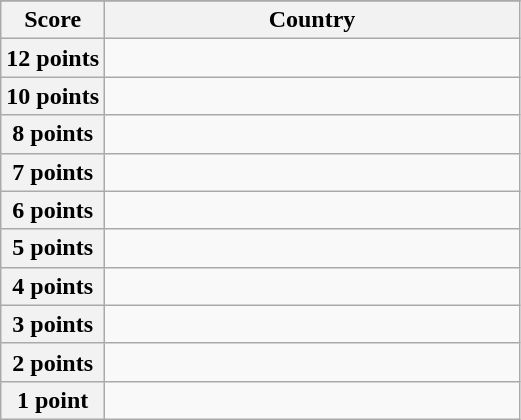<table class="wikitable">
<tr>
</tr>
<tr>
<th scope="col" width="20%">Score</th>
<th scope="col">Country</th>
</tr>
<tr>
<th scope="row">12 points</th>
<td></td>
</tr>
<tr>
<th scope="row">10 points</th>
<td></td>
</tr>
<tr>
<th scope="row">8 points</th>
<td></td>
</tr>
<tr>
<th scope="row">7 points</th>
<td></td>
</tr>
<tr>
<th scope="row">6 points</th>
<td></td>
</tr>
<tr>
<th scope="row">5 points</th>
<td></td>
</tr>
<tr>
<th scope="row">4 points</th>
<td></td>
</tr>
<tr>
<th scope="row">3 points</th>
<td></td>
</tr>
<tr>
<th scope="row">2 points</th>
<td></td>
</tr>
<tr>
<th scope="row">1 point</th>
<td></td>
</tr>
</table>
